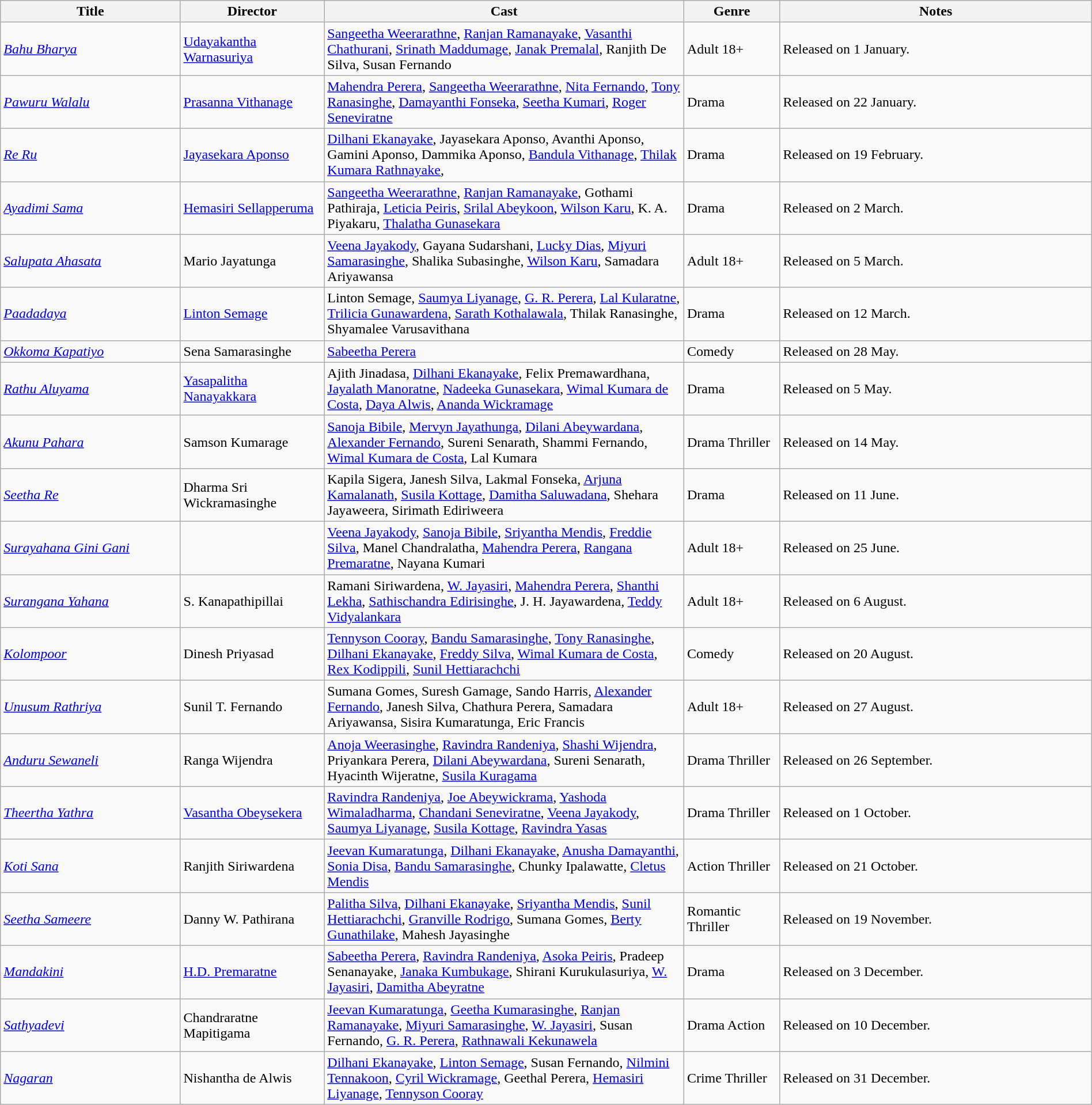<table class="wikitable" width="100%">
<tr>
<th width=15%>Title</th>
<th width=12%>Director</th>
<th width=30%>Cast</th>
<th width=8%>Genre</th>
<th width=26%>Notes</th>
</tr>
<tr>
<td><em><a href='#'>Bahu Bharya</a></em></td>
<td><a href='#'>Udayakantha Warnasuriya</a></td>
<td><a href='#'>Sangeetha Weerarathne</a>, <a href='#'>Ranjan Ramanayake</a>, <a href='#'>Vasanthi Chathurani</a>, <a href='#'>Srinath Maddumage</a>, <a href='#'>Janak Premalal</a>, Ranjith De Silva, Susan Fernando</td>
<td>Adult 18+</td>
<td>Released on 1 January.</td>
</tr>
<tr>
<td><em><a href='#'>Pawuru Walalu</a></em></td>
<td><a href='#'>Prasanna Vithanage</a></td>
<td><a href='#'>Mahendra Perera</a>, <a href='#'>Sangeetha Weerarathne</a>, <a href='#'>Nita Fernando</a>, <a href='#'>Tony Ranasinghe</a>, <a href='#'>Damayanthi Fonseka</a>, <a href='#'>Seetha Kumari</a>, <a href='#'>Roger Seneviratne</a></td>
<td>Drama</td>
<td>Released on 22 January.</td>
</tr>
<tr>
<td><em><a href='#'>Re Ru</a></em></td>
<td><a href='#'>Jayasekara Aponso</a></td>
<td><a href='#'>Dilhani Ekanayake</a>, Jayasekara Aponso, Avanthi Aponso, Gamini Aponso, Dammika Aponso, <a href='#'>Bandula Vithanage</a>, <a href='#'>Thilak Kumara Rathnayake</a>,</td>
<td>Drama</td>
<td>Released on 19 February.</td>
</tr>
<tr>
<td><em><a href='#'>Ayadimi Sama</a></em></td>
<td><a href='#'>Hemasiri Sellapperuma</a></td>
<td><a href='#'>Sangeetha Weerarathne</a>, <a href='#'>Ranjan Ramanayake</a>, Gothami Pathiraja, <a href='#'>Leticia Peiris</a>, <a href='#'>Srilal Abeykoon</a>, <a href='#'>Wilson Karu</a>, K. A. Piyakaru, <a href='#'>Thalatha Gunasekara</a></td>
<td>Drama</td>
<td>Released on 2 March.</td>
</tr>
<tr>
<td><em><a href='#'>Salupata Ahasata</a></em></td>
<td>Mario Jayatunga</td>
<td><a href='#'>Veena Jayakody</a>, Gayana Sudarshani, <a href='#'>Lucky Dias</a>, <a href='#'>Miyuri Samarasinghe</a>, Shalika Subasinghe, <a href='#'>Wilson Karu</a>, Samadara Ariyawansa</td>
<td>Adult 18+</td>
<td>Released on 5 March.</td>
</tr>
<tr>
<td><em><a href='#'>Paadadaya</a></em></td>
<td><a href='#'>Linton Semage</a></td>
<td>Linton Semage, <a href='#'>Saumya Liyanage</a>, <a href='#'>G. R. Perera</a>, <a href='#'>Lal Kularatne</a>, <a href='#'>Trilicia Gunawardena</a>, <a href='#'>Sarath Kothalawala</a>, Thilak Ranasinghe, Shyamalee Varusavithana</td>
<td>Drama</td>
<td>Released on 12 March.</td>
</tr>
<tr>
<td><em><a href='#'>Okkoma Kapatiyo</a></em></td>
<td>Sena Samarasinghe</td>
<td><a href='#'>Sabeetha Perera</a></td>
<td>Comedy</td>
<td>Released on 28 May.</td>
</tr>
<tr>
<td><em><a href='#'>Rathu Aluyama</a></em></td>
<td><a href='#'>Yasapalitha Nanayakkara</a></td>
<td>Ajith Jinadasa, <a href='#'>Dilhani Ekanayake</a>, Felix Premawardhana, <a href='#'>Jayalath Manoratne</a>, <a href='#'>Nadeeka Gunasekara</a>, <a href='#'>Wimal Kumara de Costa</a>, <a href='#'>Daya Alwis</a>, <a href='#'>Ananda Wickramage</a></td>
<td>Drama</td>
<td>Released on 5 May.</td>
</tr>
<tr>
<td><em><a href='#'>Akunu Pahara</a></em></td>
<td>Samson Kumarage</td>
<td><a href='#'>Sanoja Bibile</a>, <a href='#'>Mervyn Jayathunga</a>, <a href='#'>Dilani Abeywardana</a>, <a href='#'>Alexander Fernando</a>, Sureni Senarath, Shammi Fernando, <a href='#'>Wimal Kumara de Costa</a>, Lal Kumara</td>
<td>Drama Thriller</td>
<td>Released on 14 May.</td>
</tr>
<tr>
<td><em><a href='#'>Seetha Re</a></em></td>
<td>Dharma Sri Wickramasinghe</td>
<td>Kapila Sigera, Janesh Silva, Lakmal Fonseka, <a href='#'>Arjuna Kamalanath</a>, <a href='#'>Susila Kottage</a>, <a href='#'>Damitha Saluwadana</a>, Shehara Jayaweera, Sirimath Ediriweera</td>
<td>Drama</td>
<td>Released on 11 June.</td>
</tr>
<tr>
<td><em><a href='#'>Surayahana Gini Gani</a></em></td>
<td></td>
<td><a href='#'>Veena Jayakody</a>, <a href='#'>Sanoja Bibile</a>, <a href='#'>Sriyantha Mendis</a>, <a href='#'>Freddie Silva</a>, Manel Chandralatha, <a href='#'>Mahendra Perera</a>, <a href='#'>Rangana Premaratne</a>, Nayana Kumari</td>
<td>Adult 18+</td>
<td>Released on 25 June.</td>
</tr>
<tr>
<td><em><a href='#'>Surangana Yahana</a></em></td>
<td>S. Kanapathipillai</td>
<td>Ramani Siriwardena, <a href='#'>W. Jayasiri</a>, <a href='#'>Mahendra Perera</a>, <a href='#'>Shanthi Lekha</a>, <a href='#'>Sathischandra Edirisinghe</a>, J. H. Jayawardena, <a href='#'>Teddy Vidyalankara</a></td>
<td>Adult 18+</td>
<td>Released on 6 August.</td>
</tr>
<tr>
<td><em><a href='#'>Kolompoor</a></em></td>
<td>Dinesh Priyasad</td>
<td><a href='#'>Tennyson Cooray</a>, <a href='#'>Bandu Samarasinghe</a>, <a href='#'>Tony Ranasinghe</a>, <a href='#'>Dilhani Ekanayake</a>, <a href='#'>Freddy Silva</a>, <a href='#'>Wimal Kumara de Costa</a>, <a href='#'>Rex Kodippili</a>, <a href='#'>Sunil Hettiarachchi</a></td>
<td>Comedy</td>
<td>Released on 20 August.</td>
</tr>
<tr>
<td><em><a href='#'>Unusum Rathriya</a></em></td>
<td>Sunil T. Fernando</td>
<td>Sumana Gomes, Suresh Gamage, Sando Harris, <a href='#'>Alexander Fernando</a>, Janesh Silva, Chathura Perera, Samadara Ariyawansa, Sisira Kumaratunga, Eric Francis</td>
<td>Adult 18+</td>
<td>Released on 27 August.</td>
</tr>
<tr>
<td><em><a href='#'>Anduru Sewaneli</a></em></td>
<td>Ranga Wijendra</td>
<td><a href='#'>Anoja Weerasinghe</a>, <a href='#'>Ravindra Randeniya</a>, <a href='#'>Shashi Wijendra</a>, Priyankara Perera, <a href='#'>Dilani Abeywardana</a>, Sureni Senarath, Hyacinth Wijeratne, <a href='#'>Susila Kuragama</a></td>
<td>Drama Thriller</td>
<td>Released on 26 September.</td>
</tr>
<tr>
<td><em><a href='#'>Theertha Yathra</a></em></td>
<td><a href='#'>Vasantha Obeysekera</a></td>
<td><a href='#'>Ravindra Randeniya</a>, <a href='#'>Joe Abeywickrama</a>, <a href='#'>Yashoda Wimaladharma</a>, <a href='#'>Chandani Seneviratne</a>, <a href='#'>Veena Jayakody</a>, <a href='#'>Saumya Liyanage</a>, <a href='#'>Susila Kottage</a>, <a href='#'>Ravindra Yasas</a></td>
<td>Drama Thriller</td>
<td>Released on 1 October.</td>
</tr>
<tr>
<td><em><a href='#'>Koti Sana</a></em></td>
<td>Ranjith Siriwardena</td>
<td><a href='#'>Jeevan Kumaratunga</a>, <a href='#'>Dilhani Ekanayake</a>, <a href='#'>Anusha Damayanthi</a>, <a href='#'>Sonia Disa</a>, <a href='#'>Bandu Samarasinghe</a>, Chunky Ipalawatte, <a href='#'>Cletus Mendis</a></td>
<td>Action Thriller</td>
<td>Released on 21 October.</td>
</tr>
<tr>
<td><em><a href='#'>Seetha Sameere</a></em></td>
<td>Danny W. Pathirana</td>
<td><a href='#'>Palitha Silva</a>, <a href='#'>Dilhani Ekanayake</a>, <a href='#'>Sriyantha Mendis</a>, <a href='#'>Sunil Hettiarachchi</a>, <a href='#'>Granville Rodrigo</a>, Sumana Gomes, <a href='#'>Berty Gunathilake</a>, Mahesh Jayasinghe</td>
<td>Romantic Thriller</td>
<td>Released on 19 November.</td>
</tr>
<tr>
<td><em><a href='#'>Mandakini</a></em></td>
<td><a href='#'>H.D. Premaratne</a></td>
<td><a href='#'>Sabeetha Perera</a>, <a href='#'>Ravindra Randeniya</a>, <a href='#'>Asoka Peiris</a>, Pradeep Senanayake, <a href='#'>Janaka Kumbukage</a>, Shirani Kurukulasuriya, <a href='#'>W. Jayasiri</a>, <a href='#'>Damitha Abeyratne</a></td>
<td>Drama</td>
<td>Released on 3 December.</td>
</tr>
<tr>
<td><em><a href='#'>Sathyadevi</a></em></td>
<td>Chandraratne Mapitigama</td>
<td><a href='#'>Jeevan Kumaratunga</a>, <a href='#'>Geetha Kumarasinghe</a>, <a href='#'>Ranjan Ramanayake</a>, <a href='#'>Miyuri Samarasinghe</a>, <a href='#'>W. Jayasiri</a>, Susan Fernando, <a href='#'>G. R. Perera</a>, <a href='#'>Rathnawali Kekunawela</a></td>
<td>Drama Action</td>
<td>Released on 10 December.</td>
</tr>
<tr>
<td><em><a href='#'>Nagaran</a></em></td>
<td>Nishantha de Alwis</td>
<td><a href='#'>Dilhani Ekanayake</a>, <a href='#'>Linton Semage</a>, Susan Fernando, <a href='#'>Nilmini Tennakoon</a>, <a href='#'>Cyril Wickramage</a>, Geethal Perera, <a href='#'>Hemasiri Liyanage</a>, <a href='#'>Tennyson Cooray</a></td>
<td>Crime Thriller</td>
<td>Released on 31 December.</td>
</tr>
</table>
